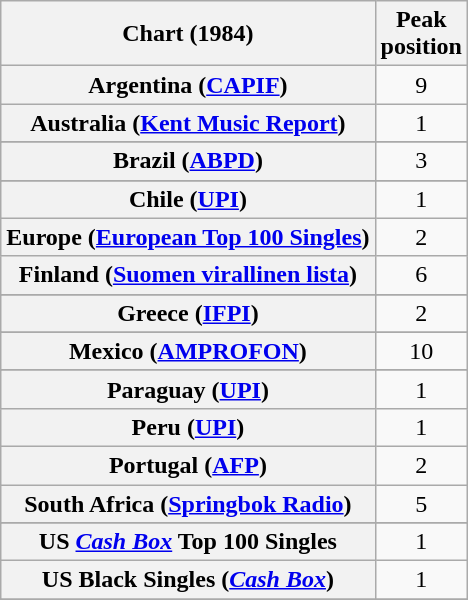<table class="wikitable sortable plainrowheaders" style="text-align:center">
<tr>
<th scope="col">Chart (1984)</th>
<th scope="col">Peak<br>position</th>
</tr>
<tr>
<th scope="row">Argentina (<a href='#'>CAPIF</a>)</th>
<td>9</td>
</tr>
<tr>
<th scope="row">Australia (<a href='#'>Kent Music Report</a>)</th>
<td>1</td>
</tr>
<tr>
</tr>
<tr>
</tr>
<tr>
<th scope="row">Brazil (<a href='#'>ABPD</a>)</th>
<td>3</td>
</tr>
<tr>
</tr>
<tr>
</tr>
<tr>
<th scope="row">Chile (<a href='#'>UPI</a>)</th>
<td>1</td>
</tr>
<tr>
<th scope="row">Europe (<a href='#'>European Top 100 Singles</a>)</th>
<td>2</td>
</tr>
<tr>
<th scope="row">Finland (<a href='#'>Suomen virallinen lista</a>)</th>
<td>6</td>
</tr>
<tr>
</tr>
<tr>
<th scope="row">Greece (<a href='#'>IFPI</a>)</th>
<td>2</td>
</tr>
<tr>
</tr>
<tr>
<th scope="row">Mexico (<a href='#'>AMPROFON</a>)</th>
<td>10</td>
</tr>
<tr>
</tr>
<tr>
</tr>
<tr>
</tr>
<tr>
</tr>
<tr>
<th scope="row">Paraguay (<a href='#'>UPI</a>)</th>
<td>1</td>
</tr>
<tr>
<th scope="row">Peru (<a href='#'>UPI</a>)</th>
<td>1</td>
</tr>
<tr>
<th scope="row">Portugal (<a href='#'>AFP</a>)</th>
<td>2</td>
</tr>
<tr>
<th scope="row">South Africa (<a href='#'>Springbok Radio</a>)</th>
<td>5</td>
</tr>
<tr>
</tr>
<tr>
</tr>
<tr>
</tr>
<tr>
</tr>
<tr>
</tr>
<tr>
</tr>
<tr>
<th scope="row">US <em><a href='#'>Cash Box</a></em> Top 100 Singles</th>
<td>1</td>
</tr>
<tr>
<th scope="row">US Black Singles (<em><a href='#'>Cash Box</a></em>)</th>
<td>1</td>
</tr>
<tr>
</tr>
</table>
